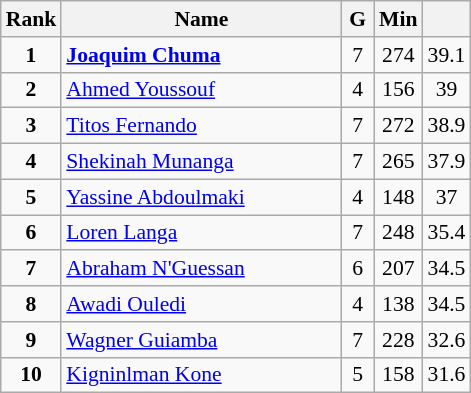<table class="wikitable" style="text-align:center; font-size:90%;">
<tr>
<th width=10px>Rank</th>
<th width=180px>Name</th>
<th width=15px>G</th>
<th width=10px>Min</th>
<th width=10px></th>
</tr>
<tr>
<td><strong>1</strong></td>
<td align=left> <strong><a href='#'>Joaquim Chuma</a></strong></td>
<td>7</td>
<td>274</td>
<td>39.1</td>
</tr>
<tr>
<td><strong>2</strong></td>
<td align=left> <a href='#'>Ahmed Youssouf</a></td>
<td>4</td>
<td>156</td>
<td>39</td>
</tr>
<tr>
<td><strong>3</strong></td>
<td align=left> <a href='#'>Titos Fernando</a></td>
<td>7</td>
<td>272</td>
<td>38.9</td>
</tr>
<tr>
<td><strong>4</strong></td>
<td align=left> <a href='#'>Shekinah Munanga</a></td>
<td>7</td>
<td>265</td>
<td>37.9</td>
</tr>
<tr>
<td><strong>5</strong></td>
<td align=left> <a href='#'>Yassine Abdoulmaki</a></td>
<td>4</td>
<td>148</td>
<td>37</td>
</tr>
<tr>
<td><strong>6</strong></td>
<td align=left> <a href='#'>Loren Langa</a></td>
<td>7</td>
<td>248</td>
<td>35.4</td>
</tr>
<tr>
<td><strong>7</strong></td>
<td align=left> <a href='#'>Abraham N'Guessan</a></td>
<td>6</td>
<td>207</td>
<td>34.5</td>
</tr>
<tr>
<td><strong>8</strong></td>
<td align=left> <a href='#'>Awadi Ouledi</a></td>
<td>4</td>
<td>138</td>
<td>34.5</td>
</tr>
<tr>
<td><strong>9</strong></td>
<td align=left> <a href='#'>Wagner Guiamba</a></td>
<td>7</td>
<td>228</td>
<td>32.6</td>
</tr>
<tr>
<td><strong>10</strong></td>
<td align=left> <a href='#'>Kigninlman Kone</a></td>
<td>5</td>
<td>158</td>
<td>31.6</td>
</tr>
</table>
